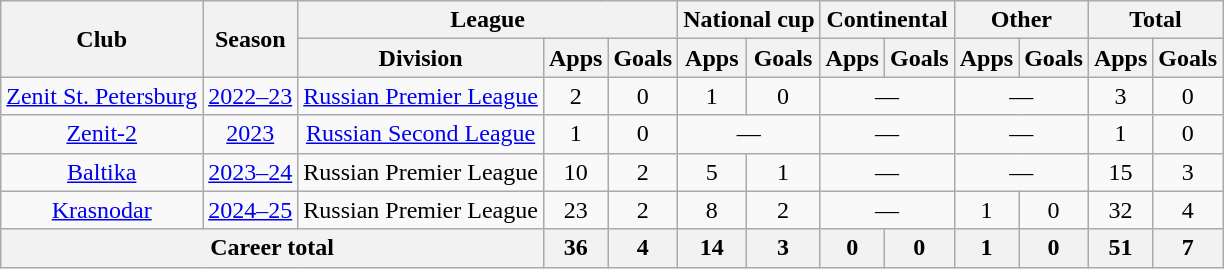<table class="wikitable" style="text-align:center">
<tr>
<th rowspan="2">Club</th>
<th rowspan="2">Season</th>
<th colspan="3">League</th>
<th colspan="2">National cup</th>
<th colspan="2">Continental</th>
<th colspan="2">Other</th>
<th colspan="2">Total</th>
</tr>
<tr>
<th>Division</th>
<th>Apps</th>
<th>Goals</th>
<th>Apps</th>
<th>Goals</th>
<th>Apps</th>
<th>Goals</th>
<th>Apps</th>
<th>Goals</th>
<th>Apps</th>
<th>Goals</th>
</tr>
<tr>
<td><a href='#'>Zenit St. Petersburg</a></td>
<td><a href='#'>2022–23</a></td>
<td><a href='#'>Russian Premier League</a></td>
<td>2</td>
<td>0</td>
<td>1</td>
<td>0</td>
<td colspan="2">—</td>
<td colspan="2">—</td>
<td>3</td>
<td>0</td>
</tr>
<tr>
<td><a href='#'>Zenit-2</a></td>
<td><a href='#'>2023</a></td>
<td><a href='#'>Russian Second League</a></td>
<td>1</td>
<td>0</td>
<td colspan="2">—</td>
<td colspan="2">—</td>
<td colspan="2">—</td>
<td>1</td>
<td>0</td>
</tr>
<tr>
<td><a href='#'>Baltika</a></td>
<td><a href='#'>2023–24</a></td>
<td>Russian Premier League</td>
<td>10</td>
<td>2</td>
<td>5</td>
<td>1</td>
<td colspan="2">—</td>
<td colspan="2">—</td>
<td>15</td>
<td>3</td>
</tr>
<tr>
<td><a href='#'>Krasnodar</a></td>
<td><a href='#'>2024–25</a></td>
<td>Russian Premier League</td>
<td>23</td>
<td>2</td>
<td>8</td>
<td>2</td>
<td colspan="2">—</td>
<td>1</td>
<td>0</td>
<td>32</td>
<td>4</td>
</tr>
<tr>
<th colspan="3">Career total</th>
<th>36</th>
<th>4</th>
<th>14</th>
<th>3</th>
<th>0</th>
<th>0</th>
<th>1</th>
<th>0</th>
<th>51</th>
<th>7</th>
</tr>
</table>
